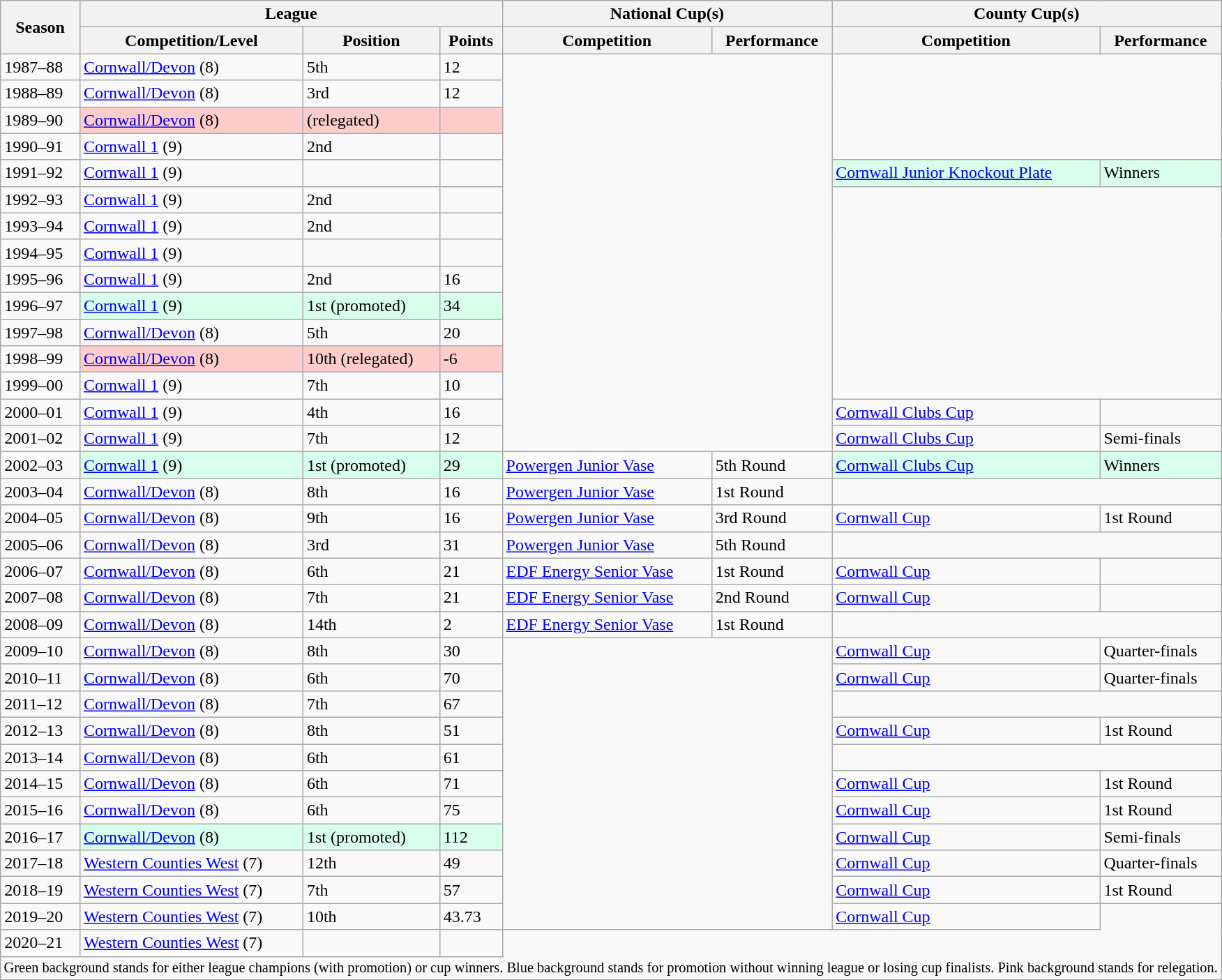<table class="wikitable">
<tr>
<th rowspan="2">Season</th>
<th colspan="3">League</th>
<th colspan="2">National Cup(s)</th>
<th colspan="2">County Cup(s)</th>
</tr>
<tr>
<th>Competition/Level</th>
<th>Position</th>
<th>Points</th>
<th>Competition</th>
<th>Performance</th>
<th>Competition</th>
<th>Performance</th>
</tr>
<tr>
<td>1987–88</td>
<td><a href='#'>Cornwall/Devon</a> (8)</td>
<td>5th</td>
<td>12</td>
<td rowspan=15 colspan=2></td>
</tr>
<tr>
<td>1988–89</td>
<td><a href='#'>Cornwall/Devon</a> (8)</td>
<td>3rd</td>
<td>12</td>
</tr>
<tr>
<td>1989–90</td>
<td style="background:#ffcccc;"><a href='#'>Cornwall/Devon</a> (8)</td>
<td style="background:#ffcccc;">(relegated)</td>
<td style="background:#ffcccc;"></td>
</tr>
<tr>
<td>1990–91</td>
<td><a href='#'>Cornwall 1</a> (9)</td>
<td>2nd</td>
<td></td>
</tr>
<tr>
<td>1991–92</td>
<td><a href='#'>Cornwall 1</a> (9)</td>
<td></td>
<td></td>
<td style="background: #d8ffeb"><a href='#'>Cornwall Junior Knockout Plate</a></td>
<td style="background: #d8ffeb">Winners</td>
</tr>
<tr>
<td>1992–93</td>
<td><a href='#'>Cornwall 1</a> (9)</td>
<td>2nd</td>
<td></td>
</tr>
<tr>
<td>1993–94</td>
<td><a href='#'>Cornwall 1</a> (9)</td>
<td>2nd</td>
<td></td>
</tr>
<tr>
<td>1994–95</td>
<td><a href='#'>Cornwall 1</a> (9)</td>
<td></td>
<td></td>
</tr>
<tr>
<td>1995–96</td>
<td><a href='#'>Cornwall 1</a> (9)</td>
<td>2nd</td>
<td>16</td>
</tr>
<tr>
<td>1996–97</td>
<td style="background: #d8ffeb"><a href='#'>Cornwall 1</a> (9)</td>
<td style="background: #d8ffeb">1st (promoted)</td>
<td style="background: #d8ffeb">34</td>
</tr>
<tr>
<td>1997–98</td>
<td><a href='#'>Cornwall/Devon</a> (8)</td>
<td>5th</td>
<td>20</td>
</tr>
<tr>
<td>1998–99</td>
<td style="background:#ffcccc;"><a href='#'>Cornwall/Devon</a> (8)</td>
<td style="background:#ffcccc;">10th (relegated)</td>
<td style="background:#ffcccc;">-6</td>
</tr>
<tr>
<td>1999–00</td>
<td><a href='#'>Cornwall 1</a> (9)</td>
<td>7th</td>
<td>10</td>
</tr>
<tr>
<td>2000–01</td>
<td><a href='#'>Cornwall 1</a> (9)</td>
<td>4th</td>
<td>16</td>
<td><a href='#'>Cornwall Clubs Cup</a></td>
<td></td>
</tr>
<tr>
<td>2001–02</td>
<td><a href='#'>Cornwall 1</a> (9)</td>
<td>7th</td>
<td>12</td>
<td><a href='#'>Cornwall Clubs Cup</a></td>
<td>Semi-finals</td>
</tr>
<tr>
<td>2002–03</td>
<td style="background: #d8ffeb"><a href='#'>Cornwall 1</a> (9)</td>
<td style="background: #d8ffeb">1st (promoted)</td>
<td style="background: #d8ffeb">29</td>
<td><a href='#'>Powergen Junior Vase</a></td>
<td>5th Round</td>
<td style="background: #d8ffeb"><a href='#'>Cornwall Clubs Cup</a></td>
<td style="background: #d8ffeb">Winners</td>
</tr>
<tr>
<td>2003–04</td>
<td><a href='#'>Cornwall/Devon</a> (8)</td>
<td>8th</td>
<td>16</td>
<td><a href='#'>Powergen Junior Vase</a></td>
<td>1st Round</td>
</tr>
<tr>
<td>2004–05</td>
<td><a href='#'>Cornwall/Devon</a> (8)</td>
<td>9th</td>
<td>16</td>
<td><a href='#'>Powergen Junior Vase</a></td>
<td>3rd Round</td>
<td><a href='#'>Cornwall Cup</a></td>
<td>1st Round</td>
</tr>
<tr>
<td>2005–06</td>
<td><a href='#'>Cornwall/Devon</a> (8)</td>
<td>3rd</td>
<td>31</td>
<td><a href='#'>Powergen Junior Vase</a></td>
<td>5th Round</td>
</tr>
<tr>
<td>2006–07</td>
<td><a href='#'>Cornwall/Devon</a> (8)</td>
<td>6th</td>
<td>21</td>
<td><a href='#'>EDF Energy Senior Vase</a></td>
<td>1st Round</td>
<td><a href='#'>Cornwall Cup</a></td>
<td></td>
</tr>
<tr>
<td>2007–08</td>
<td><a href='#'>Cornwall/Devon</a> (8)</td>
<td>7th</td>
<td>21</td>
<td><a href='#'>EDF Energy Senior Vase</a></td>
<td>2nd Round</td>
<td><a href='#'>Cornwall Cup</a></td>
<td></td>
</tr>
<tr>
<td>2008–09</td>
<td><a href='#'>Cornwall/Devon</a> (8)</td>
<td>14th</td>
<td>2</td>
<td><a href='#'>EDF Energy Senior Vase</a></td>
<td>1st Round</td>
</tr>
<tr>
<td>2009–10</td>
<td><a href='#'>Cornwall/Devon</a> (8)</td>
<td>8th</td>
<td>30</td>
<td rowspan=11 colspan=2></td>
<td><a href='#'>Cornwall Cup</a></td>
<td>Quarter-finals</td>
</tr>
<tr>
<td>2010–11</td>
<td><a href='#'>Cornwall/Devon</a> (8)</td>
<td>6th</td>
<td>70</td>
<td><a href='#'>Cornwall Cup</a></td>
<td>Quarter-finals</td>
</tr>
<tr>
<td>2011–12</td>
<td><a href='#'>Cornwall/Devon</a> (8)</td>
<td>7th</td>
<td>67</td>
</tr>
<tr>
<td>2012–13</td>
<td><a href='#'>Cornwall/Devon</a> (8)</td>
<td>8th</td>
<td>51</td>
<td><a href='#'>Cornwall Cup</a></td>
<td>1st Round</td>
</tr>
<tr>
<td>2013–14</td>
<td><a href='#'>Cornwall/Devon</a> (8)</td>
<td>6th</td>
<td>61</td>
</tr>
<tr>
<td>2014–15</td>
<td><a href='#'>Cornwall/Devon</a> (8)</td>
<td>6th</td>
<td>71</td>
<td><a href='#'>Cornwall Cup</a></td>
<td>1st Round</td>
</tr>
<tr>
<td>2015–16</td>
<td><a href='#'>Cornwall/Devon</a> (8)</td>
<td>6th</td>
<td>75</td>
<td><a href='#'>Cornwall Cup</a></td>
<td>1st Round</td>
</tr>
<tr>
<td>2016–17</td>
<td style="background: #d8ffeb"><a href='#'>Cornwall/Devon</a> (8)</td>
<td style="background: #d8ffeb">1st (promoted)</td>
<td style="background: #d8ffeb">112</td>
<td><a href='#'>Cornwall Cup</a></td>
<td>Semi-finals</td>
</tr>
<tr>
<td>2017–18</td>
<td><a href='#'>Western Counties West</a> (7)</td>
<td>12th</td>
<td>49</td>
<td><a href='#'>Cornwall Cup</a></td>
<td>Quarter-finals</td>
</tr>
<tr>
<td>2018–19</td>
<td><a href='#'>Western Counties West</a> (7)</td>
<td>7th</td>
<td>57</td>
<td><a href='#'>Cornwall Cup</a></td>
<td>1st Round</td>
</tr>
<tr>
<td>2019–20</td>
<td><a href='#'>Western Counties West</a> (7)</td>
<td>10th</td>
<td>43.73</td>
<td><a href='#'>Cornwall Cup</a></td>
</tr>
<tr>
<td>2020–21</td>
<td><a href='#'>Western Counties West</a> (7)</td>
<td></td>
<td></td>
</tr>
<tr>
<td colspan="15" style="border:0px;font-size:85%;"><span>Green background</span> stands for either league champions (with promotion) or cup winners. <span>Blue background</span> stands for promotion without winning league or losing cup finalists. <span>Pink background</span> stands for relegation.<br></td>
</tr>
</table>
